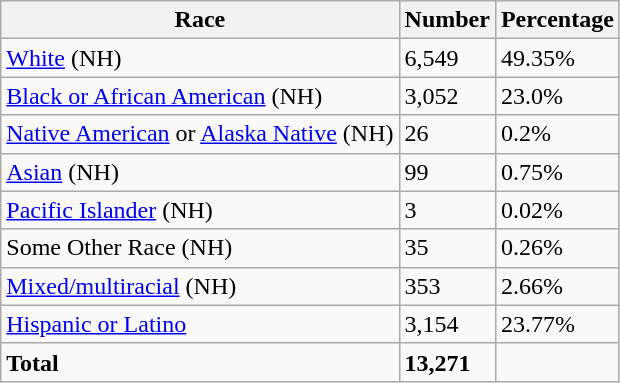<table class="wikitable">
<tr>
<th>Race</th>
<th>Number</th>
<th>Percentage</th>
</tr>
<tr>
<td><a href='#'>White</a> (NH)</td>
<td>6,549</td>
<td>49.35%</td>
</tr>
<tr>
<td><a href='#'>Black or African American</a> (NH)</td>
<td>3,052</td>
<td>23.0%</td>
</tr>
<tr>
<td><a href='#'>Native American</a> or <a href='#'>Alaska Native</a> (NH)</td>
<td>26</td>
<td>0.2%</td>
</tr>
<tr>
<td><a href='#'>Asian</a> (NH)</td>
<td>99</td>
<td>0.75%</td>
</tr>
<tr>
<td><a href='#'>Pacific Islander</a> (NH)</td>
<td>3</td>
<td>0.02%</td>
</tr>
<tr>
<td>Some Other Race (NH)</td>
<td>35</td>
<td>0.26%</td>
</tr>
<tr>
<td><a href='#'>Mixed/multiracial</a> (NH)</td>
<td>353</td>
<td>2.66%</td>
</tr>
<tr>
<td><a href='#'>Hispanic or Latino</a></td>
<td>3,154</td>
<td>23.77%</td>
</tr>
<tr>
<td><strong>Total</strong></td>
<td><strong>13,271</strong></td>
<td></td>
</tr>
</table>
